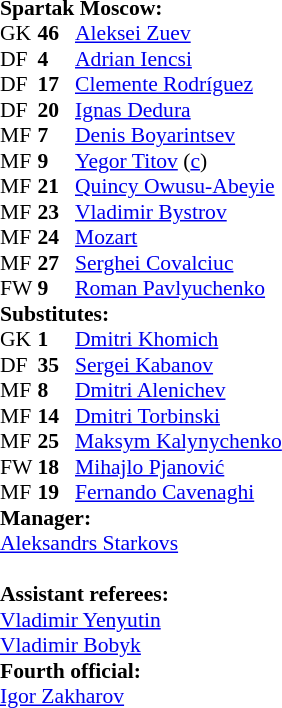<table style="font-size: 90%" cellspacing="0" cellpadding="0">
<tr>
<td colspan="4"><strong>Spartak Moscow:</strong></td>
</tr>
<tr>
<th width=25></th>
<th width=25></th>
</tr>
<tr>
<td>GK</td>
<td><strong>46</strong></td>
<td> <a href='#'>Aleksei Zuev</a></td>
</tr>
<tr>
<td>DF</td>
<td><strong>4</strong></td>
<td> <a href='#'>Adrian Iencsi</a></td>
</tr>
<tr>
<td>DF</td>
<td><strong>17</strong></td>
<td> <a href='#'>Clemente Rodríguez</a></td>
<td></td>
</tr>
<tr>
<td>DF</td>
<td><strong>20</strong></td>
<td> <a href='#'>Ignas Dedura</a></td>
<td></td>
</tr>
<tr>
<td>MF</td>
<td><strong>7</strong></td>
<td> <a href='#'>Denis Boyarintsev</a></td>
</tr>
<tr>
<td>MF</td>
<td><strong>9</strong></td>
<td> <a href='#'>Yegor Titov</a> (<a href='#'>c</a>)</td>
</tr>
<tr>
<td>MF</td>
<td><strong>21</strong></td>
<td> <a href='#'>Quincy Owusu-Abeyie</a></td>
</tr>
<tr>
<td>MF</td>
<td><strong>23</strong></td>
<td> <a href='#'>Vladimir Bystrov</a></td>
<td></td>
<td></td>
</tr>
<tr>
<td>MF</td>
<td><strong>24</strong></td>
<td> <a href='#'>Mozart</a></td>
<td></td>
</tr>
<tr>
<td>MF</td>
<td><strong>27</strong></td>
<td> <a href='#'>Serghei Covalciuc</a></td>
<td></td>
<td></td>
</tr>
<tr>
<td>FW</td>
<td><strong>9</strong></td>
<td> <a href='#'>Roman Pavlyuchenko</a></td>
</tr>
<tr>
<td colspan=3><strong>Substitutes:</strong></td>
</tr>
<tr>
<td>GK</td>
<td><strong>1</strong></td>
<td> <a href='#'>Dmitri Khomich</a></td>
</tr>
<tr>
<td>DF</td>
<td><strong>35</strong></td>
<td> <a href='#'>Sergei Kabanov</a></td>
</tr>
<tr>
<td>MF</td>
<td><strong>8</strong></td>
<td> <a href='#'>Dmitri Alenichev</a></td>
</tr>
<tr>
<td>MF</td>
<td><strong>14</strong></td>
<td> <a href='#'>Dmitri Torbinski</a></td>
</tr>
<tr>
<td>MF</td>
<td><strong>25</strong></td>
<td> <a href='#'>Maksym Kalynychenko</a></td>
<td></td>
<td></td>
</tr>
<tr>
<td>FW</td>
<td><strong>18</strong></td>
<td> <a href='#'>Mihajlo Pjanović</a></td>
</tr>
<tr>
<td>MF</td>
<td><strong>19</strong></td>
<td> <a href='#'>Fernando Cavenaghi</a></td>
<td></td>
<td></td>
</tr>
<tr>
<td colspan=3><strong>Manager:</strong></td>
</tr>
<tr>
<td colspan=4> <a href='#'>Aleksandrs Starkovs</a><br><br><strong>Assistant referees:</strong><br> <a href='#'>Vladimir Yenyutin</a><br> <a href='#'>Vladimir Bobyk</a>
<br><strong>Fourth official:</strong><br> <a href='#'>Igor Zakharov</a></td>
</tr>
</table>
